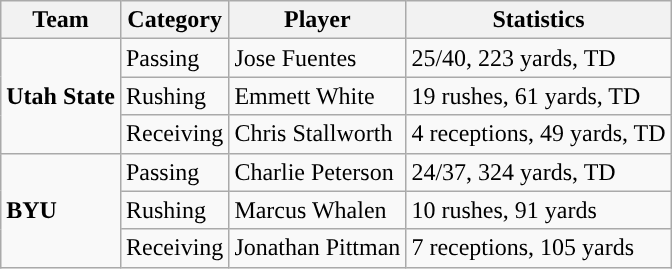<table class="wikitable" style="float: left;">
<tr>
<th>Team</th>
<th>Category</th>
<th>Player</th>
<th>Statistics</th>
</tr>
<tr>
<td rowspan=3><strong>Utah State</strong></td>
<td>Passing</td>
<td>Jose Fuentes</td>
<td>25/40, 223 yards, TD</td>
</tr>
<tr>
<td>Rushing</td>
<td>Emmett White</td>
<td>19 rushes, 61 yards, TD</td>
</tr>
<tr>
<td>Receiving</td>
<td>Chris Stallworth</td>
<td>4 receptions, 49 yards, TD</td>
</tr>
<tr>
<td rowspan=3><strong>BYU</strong></td>
<td>Passing</td>
<td>Charlie Peterson</td>
<td>24/37, 324 yards, TD</td>
</tr>
<tr>
<td>Rushing</td>
<td>Marcus Whalen</td>
<td>10 rushes, 91 yards</td>
</tr>
<tr>
<td>Receiving</td>
<td>Jonathan Pittman</td>
<td>7 receptions, 105 yards</td>
</tr>
</table>
